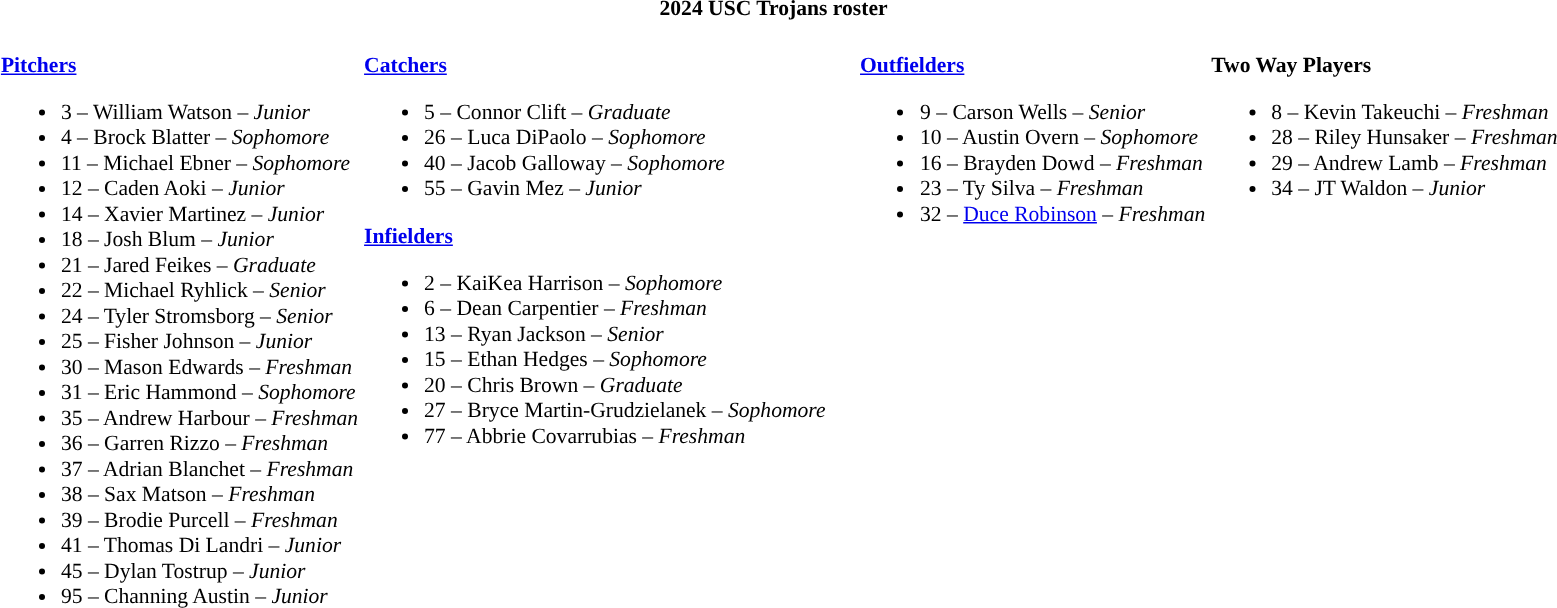<table class="toccolours" style="border-collapse; font-size:90%;">
<tr>
<th colspan=9>2024 USC Trojans roster</th>
</tr>
<tr>
<td width="03"> </td>
<td valign="top"><br><strong><a href='#'>Pitchers</a></strong><ul><li>3 – William Watson – <em>Junior</em></li><li>4 – Brock Blatter – <em>Sophomore</em></li><li>11 – Michael Ebner – <em>Sophomore</em></li><li>12 – Caden Aoki – <em>Junior</em></li><li>14 – Xavier Martinez – <em>Junior</em></li><li>18 – Josh Blum – <em>Junior</em></li><li>21 – Jared Feikes – <em>Graduate</em></li><li>22 – Michael Ryhlick – <em>Senior</em></li><li>24 – Tyler Stromsborg – <em>Senior</em></li><li>25 – Fisher Johnson – <em>Junior</em></li><li>30 – Mason Edwards – <em>Freshman</em></li><li>31 – Eric Hammond – <em> Sophomore</em></li><li>35 – Andrew Harbour – <em>Freshman</em></li><li>36 – Garren Rizzo – <em>Freshman</em></li><li>37 – Adrian Blanchet – <em>Freshman</em></li><li>38 – Sax Matson – <em>Freshman</em></li><li>39 – Brodie Purcell – <em>Freshman</em></li><li>41 – Thomas Di Landri – <em>Junior</em></li><li>45 – Dylan Tostrup – <em>Junior</em></li><li>95 – Channing Austin – <em> Junior</em></li></ul></td>
<td valign="top"><br><strong><a href='#'>Catchers</a></strong><ul><li>5 – Connor Clift – <em>Graduate</em></li><li>26 – Luca DiPaolo – <em>Sophomore</em></li><li>40 – Jacob Galloway – <em>Sophomore</em></li><li>55 – Gavin Mez – <em>Junior</em></li></ul><strong><a href='#'>Infielders</a></strong><ul><li>2 – KaiKea Harrison – <em>Sophomore</em></li><li>6 – Dean Carpentier – <em>Freshman</em></li><li>13 – Ryan Jackson – <em>Senior</em></li><li>15 – Ethan Hedges – <em>Sophomore</em></li><li>20 – Chris Brown – <em>Graduate</em></li><li>27 – Bryce Martin-Grudzielanek – <em> Sophomore</em></li><li>77 – Abbrie Covarrubias – <em>Freshman</em></li></ul></td>
<td width="15"> </td>
<td valign="top"><br><strong><a href='#'>Outfielders</a></strong><ul><li>9 – Carson Wells – <em>Senior</em></li><li>10 – Austin Overn – <em>Sophomore</em></li><li>16 – Brayden Dowd – <em>Freshman</em></li><li>23 – Ty Silva – <em>Freshman</em></li><li>32 – <a href='#'>Duce Robinson</a> – <em>Freshman</em></li></ul></td>
<td valign="top"><br><strong>Two Way Players</strong><ul><li>8 – Kevin Takeuchi – <em>Freshman</em></li><li>28 – Riley Hunsaker – <em>Freshman</em></li><li>29 – Andrew Lamb – <em>Freshman</em></li><li>34 – JT Waldon – <em>Junior</em></li></ul></td>
</tr>
</table>
